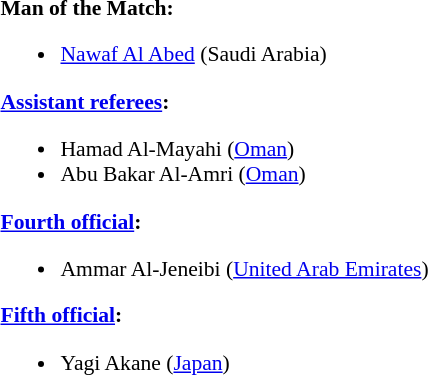<table width=50% style="font-size:90%;">
<tr>
<td><br><strong>Man of the Match:</strong><ul><li><a href='#'>Nawaf Al Abed</a> (Saudi Arabia)</li></ul><strong><a href='#'>Assistant referees</a>:</strong><ul><li>Hamad Al-Mayahi (<a href='#'>Oman</a>)</li><li>Abu Bakar Al-Amri (<a href='#'>Oman</a>)</li></ul><strong><a href='#'>Fourth official</a>:</strong><ul><li>Ammar Al-Jeneibi (<a href='#'>United Arab Emirates</a>)</li></ul><strong><a href='#'>Fifth official</a>:</strong><ul><li>Yagi Akane (<a href='#'>Japan</a>)</li></ul></td>
</tr>
</table>
